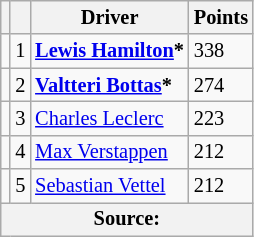<table class="wikitable" style="font-size: 85%;">
<tr>
<th></th>
<th></th>
<th>Driver</th>
<th>Points</th>
</tr>
<tr>
<td align="left"></td>
<td align="center">1</td>
<td> <strong><a href='#'>Lewis Hamilton</a>*</strong></td>
<td align="left">338</td>
</tr>
<tr>
<td align="left"></td>
<td align="center">2</td>
<td> <strong><a href='#'>Valtteri Bottas</a>*</strong></td>
<td align="left">274</td>
</tr>
<tr>
<td align="left"></td>
<td align="center">3</td>
<td> <a href='#'>Charles Leclerc</a></td>
<td align="left">223</td>
</tr>
<tr>
<td align="left"></td>
<td align="center">4</td>
<td> <a href='#'>Max Verstappen</a></td>
<td align="left">212</td>
</tr>
<tr>
<td align="left"></td>
<td align="center">5</td>
<td> <a href='#'>Sebastian Vettel</a></td>
<td align="left">212</td>
</tr>
<tr>
<th colspan="4" align="center">Source:</th>
</tr>
</table>
